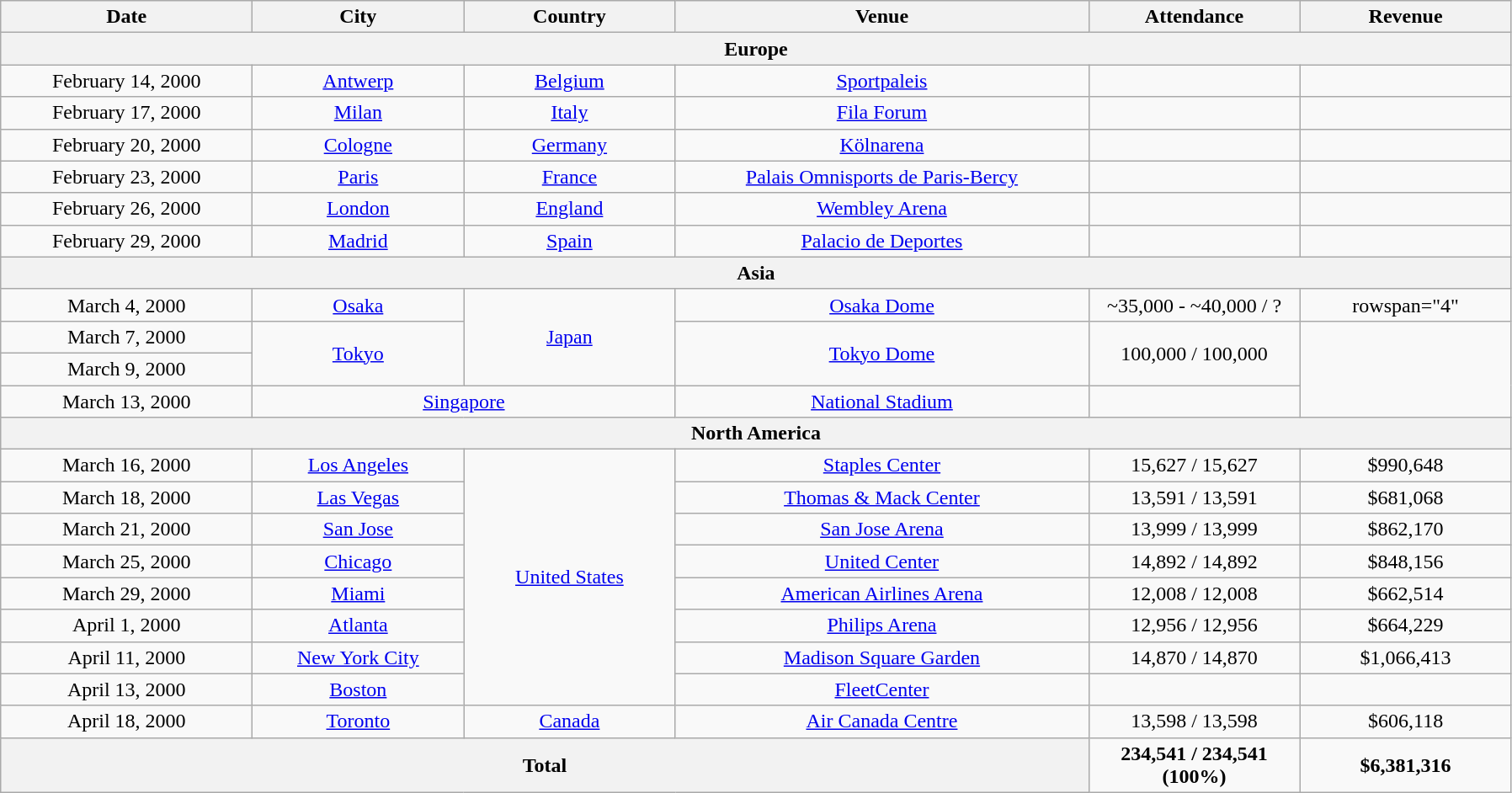<table class="wikitable plainrowheaders" style="text-align:center;">
<tr>
<th scope="col" style="width:12em;">Date</th>
<th scope="col" style="width:10em;">City</th>
<th scope="col" style="width:10em;">Country</th>
<th scope="col" style="width:20em;">Venue</th>
<th scope="col" style="width:10em;">Attendance</th>
<th scope="col" style="width:10em;">Revenue</th>
</tr>
<tr>
<th colspan="6">Europe</th>
</tr>
<tr>
<td>February 14, 2000</td>
<td><a href='#'>Antwerp</a></td>
<td><a href='#'>Belgium</a></td>
<td><a href='#'>Sportpaleis</a></td>
<td></td>
<td></td>
</tr>
<tr>
<td>February 17, 2000</td>
<td><a href='#'>Milan</a></td>
<td><a href='#'>Italy</a></td>
<td><a href='#'>Fila Forum</a></td>
<td></td>
<td></td>
</tr>
<tr>
<td>February 20, 2000</td>
<td><a href='#'>Cologne</a></td>
<td><a href='#'>Germany</a></td>
<td><a href='#'>Kölnarena</a></td>
<td></td>
<td></td>
</tr>
<tr>
<td>February 23, 2000</td>
<td><a href='#'>Paris</a></td>
<td><a href='#'>France</a></td>
<td><a href='#'>Palais Omnisports de Paris-Bercy</a></td>
<td></td>
<td></td>
</tr>
<tr>
<td>February 26, 2000</td>
<td><a href='#'>London</a></td>
<td><a href='#'>England</a></td>
<td><a href='#'>Wembley Arena</a></td>
<td></td>
<td></td>
</tr>
<tr>
<td>February 29, 2000</td>
<td><a href='#'>Madrid</a></td>
<td><a href='#'>Spain</a></td>
<td><a href='#'>Palacio de Deportes</a></td>
<td></td>
<td></td>
</tr>
<tr>
<th colspan="6">Asia</th>
</tr>
<tr>
<td>March 4, 2000</td>
<td><a href='#'>Osaka</a></td>
<td rowspan=3><a href='#'>Japan</a></td>
<td><a href='#'>Osaka Dome</a></td>
<td>~35,000 - ~40,000 / ?</td>
<td>rowspan="4" </td>
</tr>
<tr>
<td>March 7, 2000</td>
<td rowspan=2><a href='#'>Tokyo</a></td>
<td rowspan=2><a href='#'>Tokyo Dome</a></td>
<td rowspan=2>100,000 / 100,000</td>
</tr>
<tr>
<td>March 9, 2000</td>
</tr>
<tr>
<td>March 13, 2000</td>
<td colspan="2"><a href='#'>Singapore</a></td>
<td><a href='#'>National Stadium</a></td>
<td></td>
</tr>
<tr>
<th colspan="6">North America</th>
</tr>
<tr>
<td>March 16, 2000</td>
<td><a href='#'>Los Angeles</a></td>
<td rowspan=8><a href='#'>United States</a></td>
<td><a href='#'>Staples Center</a></td>
<td>15,627 / 15,627</td>
<td>$990,648</td>
</tr>
<tr>
<td>March 18, 2000</td>
<td><a href='#'>Las Vegas</a></td>
<td><a href='#'>Thomas & Mack Center</a></td>
<td>13,591 / 13,591</td>
<td>$681,068</td>
</tr>
<tr>
<td>March 21, 2000</td>
<td><a href='#'>San Jose</a></td>
<td><a href='#'>San Jose Arena</a></td>
<td>13,999 / 13,999</td>
<td>$862,170</td>
</tr>
<tr>
<td>March 25, 2000</td>
<td><a href='#'>Chicago</a></td>
<td><a href='#'>United Center</a></td>
<td>14,892 / 14,892</td>
<td>$848,156</td>
</tr>
<tr>
<td>March 29, 2000</td>
<td><a href='#'>Miami</a></td>
<td><a href='#'>American Airlines Arena</a></td>
<td>12,008 / 12,008</td>
<td>$662,514</td>
</tr>
<tr>
<td>April 1, 2000</td>
<td><a href='#'>Atlanta</a></td>
<td><a href='#'>Philips Arena</a></td>
<td>12,956 / 12,956</td>
<td>$664,229</td>
</tr>
<tr>
<td>April 11, 2000</td>
<td><a href='#'>New York City</a></td>
<td><a href='#'>Madison Square Garden</a></td>
<td>14,870 / 14,870</td>
<td>$1,066,413</td>
</tr>
<tr>
<td>April 13, 2000</td>
<td><a href='#'>Boston</a></td>
<td><a href='#'>FleetCenter</a></td>
<td></td>
<td></td>
</tr>
<tr>
<td>April 18, 2000</td>
<td><a href='#'>Toronto</a></td>
<td><a href='#'>Canada</a></td>
<td><a href='#'>Air Canada Centre</a></td>
<td>13,598 / 13,598</td>
<td>$606,118</td>
</tr>
<tr>
<th colspan="4">Total</th>
<td><strong>234,541 / 234,541 (100%)</strong></td>
<td><strong>$6,381,316</strong></td>
</tr>
</table>
